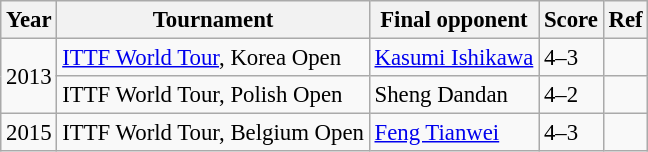<table class="wikitable" style="font-size: 95%;">
<tr>
<th>Year</th>
<th>Tournament</th>
<th>Final opponent</th>
<th>Score</th>
<th>Ref</th>
</tr>
<tr>
<td rowspan="2">2013</td>
<td><a href='#'>ITTF World Tour</a>, Korea Open</td>
<td> <a href='#'>Kasumi Ishikawa</a></td>
<td>4–3</td>
<td></td>
</tr>
<tr>
<td>ITTF World Tour, Polish Open</td>
<td> Sheng Dandan</td>
<td>4–2</td>
<td></td>
</tr>
<tr>
<td>2015</td>
<td>ITTF World Tour, Belgium Open</td>
<td> <a href='#'>Feng Tianwei</a></td>
<td>4–3</td>
<td></td>
</tr>
</table>
